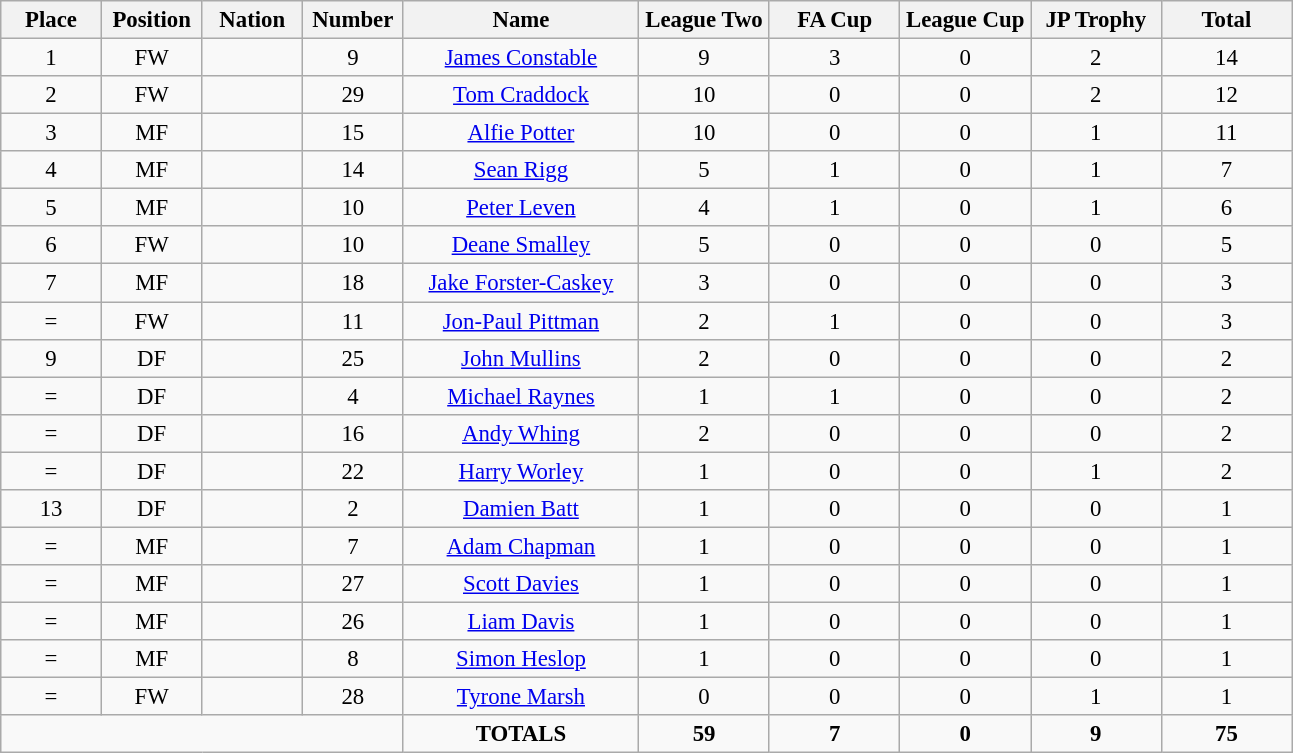<table class="wikitable" style="font-size: 95%; text-align: center;">
<tr>
<th width=60>Place</th>
<th width=60>Position</th>
<th width=60>Nation</th>
<th width=60>Number</th>
<th width=150>Name</th>
<th width=80>League Two</th>
<th width=80>FA Cup</th>
<th width=80>League Cup</th>
<th width=80>JP Trophy</th>
<th width=80><strong>Total</strong></th>
</tr>
<tr>
<td>1</td>
<td>FW</td>
<td></td>
<td>9</td>
<td><a href='#'>James Constable</a></td>
<td>9</td>
<td>3</td>
<td>0</td>
<td>2</td>
<td>14</td>
</tr>
<tr>
<td>2</td>
<td>FW</td>
<td></td>
<td>29</td>
<td><a href='#'>Tom Craddock</a></td>
<td>10</td>
<td>0</td>
<td>0</td>
<td>2</td>
<td>12</td>
</tr>
<tr>
<td>3</td>
<td>MF</td>
<td></td>
<td>15</td>
<td><a href='#'>Alfie Potter</a></td>
<td>10</td>
<td>0</td>
<td>0</td>
<td>1</td>
<td>11</td>
</tr>
<tr>
<td>4</td>
<td>MF</td>
<td></td>
<td>14</td>
<td><a href='#'>Sean Rigg</a></td>
<td>5</td>
<td>1</td>
<td>0</td>
<td>1</td>
<td>7</td>
</tr>
<tr>
<td>5</td>
<td>MF</td>
<td></td>
<td>10</td>
<td><a href='#'>Peter Leven</a></td>
<td>4</td>
<td>1</td>
<td>0</td>
<td>1</td>
<td>6</td>
</tr>
<tr>
<td>6</td>
<td>FW</td>
<td></td>
<td>10</td>
<td><a href='#'>Deane Smalley</a></td>
<td>5</td>
<td>0</td>
<td>0</td>
<td>0</td>
<td>5</td>
</tr>
<tr>
<td>7</td>
<td>MF</td>
<td></td>
<td>18</td>
<td><a href='#'>Jake Forster-Caskey</a></td>
<td>3</td>
<td>0</td>
<td>0</td>
<td>0</td>
<td>3</td>
</tr>
<tr>
<td>=</td>
<td>FW</td>
<td></td>
<td>11</td>
<td><a href='#'>Jon-Paul Pittman</a></td>
<td>2</td>
<td>1</td>
<td>0</td>
<td>0</td>
<td>3</td>
</tr>
<tr>
<td>9</td>
<td>DF</td>
<td></td>
<td>25</td>
<td><a href='#'>John Mullins</a></td>
<td>2</td>
<td>0</td>
<td>0</td>
<td>0</td>
<td>2</td>
</tr>
<tr>
<td>=</td>
<td>DF</td>
<td></td>
<td>4</td>
<td><a href='#'>Michael Raynes</a></td>
<td>1</td>
<td>1</td>
<td>0</td>
<td>0</td>
<td>2</td>
</tr>
<tr>
<td>=</td>
<td>DF</td>
<td></td>
<td>16</td>
<td><a href='#'>Andy Whing</a></td>
<td>2</td>
<td>0</td>
<td>0</td>
<td>0</td>
<td>2</td>
</tr>
<tr>
<td>=</td>
<td>DF</td>
<td></td>
<td>22</td>
<td><a href='#'>Harry Worley</a></td>
<td>1</td>
<td>0</td>
<td>0</td>
<td>1</td>
<td>2</td>
</tr>
<tr>
<td>13</td>
<td>DF</td>
<td></td>
<td>2</td>
<td><a href='#'>Damien Batt</a></td>
<td>1</td>
<td>0</td>
<td>0</td>
<td>0</td>
<td>1</td>
</tr>
<tr>
<td>=</td>
<td>MF</td>
<td></td>
<td>7</td>
<td><a href='#'>Adam Chapman</a></td>
<td>1</td>
<td>0</td>
<td>0</td>
<td>0</td>
<td>1</td>
</tr>
<tr>
<td>=</td>
<td>MF</td>
<td></td>
<td>27</td>
<td><a href='#'>Scott Davies</a></td>
<td>1</td>
<td>0</td>
<td>0</td>
<td>0</td>
<td>1</td>
</tr>
<tr>
<td>=</td>
<td>MF</td>
<td></td>
<td>26</td>
<td><a href='#'>Liam Davis</a></td>
<td>1</td>
<td>0</td>
<td>0</td>
<td>0</td>
<td>1</td>
</tr>
<tr>
<td>=</td>
<td>MF</td>
<td></td>
<td>8</td>
<td><a href='#'>Simon Heslop</a></td>
<td>1</td>
<td>0</td>
<td>0</td>
<td>0</td>
<td>1</td>
</tr>
<tr>
<td>=</td>
<td>FW</td>
<td></td>
<td>28</td>
<td><a href='#'>Tyrone Marsh</a></td>
<td>0</td>
<td>0</td>
<td>0</td>
<td>1</td>
<td>1</td>
</tr>
<tr>
<td colspan="4"></td>
<td><strong>TOTALS</strong></td>
<td><strong>59</strong></td>
<td><strong>7</strong></td>
<td><strong>0</strong></td>
<td><strong>9</strong></td>
<td><strong>75</strong></td>
</tr>
</table>
